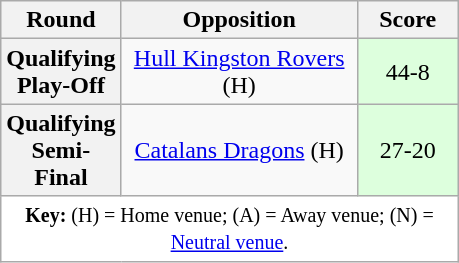<table class="wikitable plainrowheaders" style="text-align:center;margin-left:1em;float:right">
<tr>
<th width="25">Round</th>
<th width="150">Opposition</th>
<th width="60">Score</th>
</tr>
<tr>
<th scope=row style="text-align:center">Qualifying Play-Off</th>
<td> <a href='#'>Hull Kingston Rovers</a> (H)</td>
<td bgcolor=DDFFDD>44-8</td>
</tr>
<tr>
<th scope=row style="text-align:center">Qualifying Semi-Final</th>
<td> <a href='#'>Catalans Dragons</a> (H)</td>
<td bgcolor=DDFFDD>27-20</td>
</tr>
<tr>
<td colspan="3" style="background-color:white;"><small><strong>Key:</strong> (H) = Home venue; (A) = Away venue; (N) = <a href='#'>Neutral venue</a>.</small></td>
</tr>
</table>
